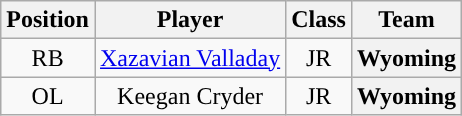<table class="wikitable sortable" border="1">
<tr>
<th>Position</th>
<th>Player</th>
<th>Class</th>
<th>Team</th>
</tr>
<tr>
<td style="text-align:center;">RB</td>
<td style="text-align:center;"><a href='#'>Xazavian Valladay</a></td>
<td style="text-align:center;">JR</td>
<th>Wyoming</th>
</tr>
<tr>
<td style="text-align:center;">OL</td>
<td style="text-align:center;">Keegan Cryder</td>
<td style="text-align:center;">JR</td>
<th>Wyoming</th>
</tr>
</table>
